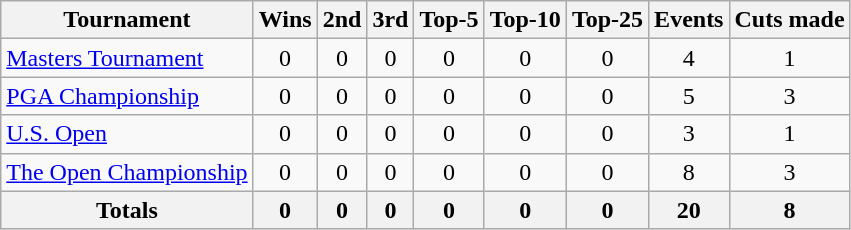<table class=wikitable style=text-align:center>
<tr>
<th>Tournament</th>
<th>Wins</th>
<th>2nd</th>
<th>3rd</th>
<th>Top-5</th>
<th>Top-10</th>
<th>Top-25</th>
<th>Events</th>
<th>Cuts made</th>
</tr>
<tr>
<td align=left><a href='#'>Masters Tournament</a></td>
<td>0</td>
<td>0</td>
<td>0</td>
<td>0</td>
<td>0</td>
<td>0</td>
<td>4</td>
<td>1</td>
</tr>
<tr>
<td align=left><a href='#'>PGA Championship</a></td>
<td>0</td>
<td>0</td>
<td>0</td>
<td>0</td>
<td>0</td>
<td>0</td>
<td>5</td>
<td>3</td>
</tr>
<tr>
<td align=left><a href='#'>U.S. Open</a></td>
<td>0</td>
<td>0</td>
<td>0</td>
<td>0</td>
<td>0</td>
<td>0</td>
<td>3</td>
<td>1</td>
</tr>
<tr>
<td align=left><a href='#'>The Open Championship</a></td>
<td>0</td>
<td>0</td>
<td>0</td>
<td>0</td>
<td>0</td>
<td>0</td>
<td>8</td>
<td>3</td>
</tr>
<tr>
<th>Totals</th>
<th>0</th>
<th>0</th>
<th>0</th>
<th>0</th>
<th>0</th>
<th>0</th>
<th>20</th>
<th>8</th>
</tr>
</table>
